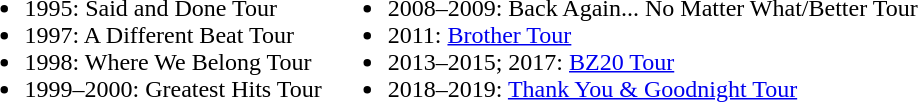<table>
<tr>
<td valign="top"><br><ul><li>1995: Said and Done Tour</li><li>1997: A Different Beat Tour</li><li>1998: Where We Belong Tour</li><li>1999–2000: Greatest Hits Tour</li></ul></td>
<td valign="top"><br><ul><li>2008–2009: Back Again... No Matter What/Better Tour</li><li>2011: <a href='#'>Brother Tour</a></li><li>2013–2015; 2017: <a href='#'>BZ20 Tour</a></li><li>2018–2019: <a href='#'>Thank You & Goodnight Tour</a></li></ul></td>
</tr>
</table>
